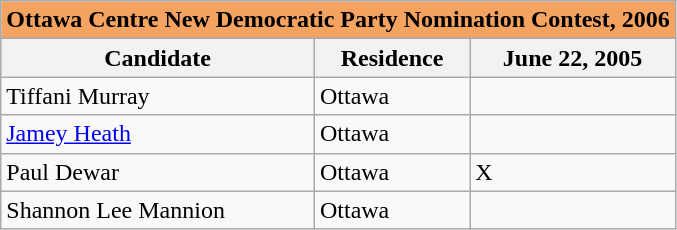<table class="wikitable">
<tr>
<td align="center" bgcolor="sandybrown" colspan=3><strong>Ottawa Centre New Democratic Party Nomination Contest, 2006</strong></td>
</tr>
<tr>
<th align="left">Candidate</th>
<th align="center">Residence</th>
<th align="left">June 22, 2005</th>
</tr>
<tr>
<td>Tiffani Murray</td>
<td>Ottawa</td>
<td></td>
</tr>
<tr>
<td><a href='#'>Jamey Heath</a></td>
<td>Ottawa</td>
<td></td>
</tr>
<tr>
<td>Paul Dewar</td>
<td>Ottawa</td>
<td>X</td>
</tr>
<tr>
<td>Shannon Lee Mannion</td>
<td>Ottawa</td>
<td></td>
</tr>
</table>
